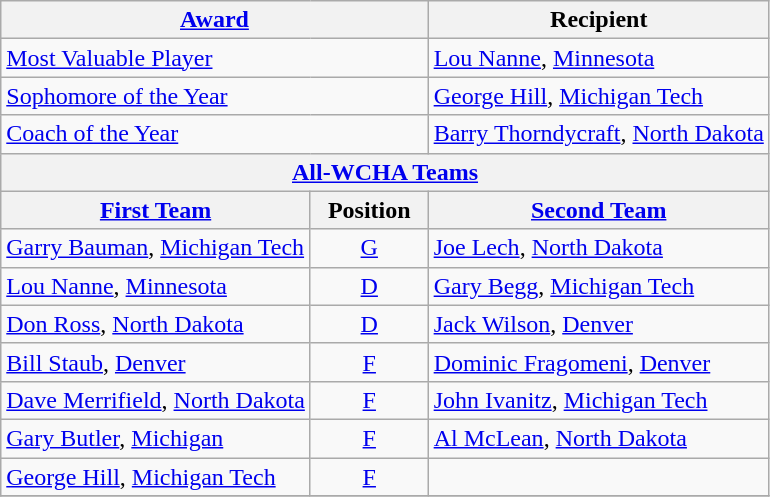<table class="wikitable">
<tr>
<th colspan=2><a href='#'>Award</a></th>
<th>Recipient</th>
</tr>
<tr>
<td colspan=2><a href='#'>Most Valuable Player</a></td>
<td><a href='#'>Lou Nanne</a>, <a href='#'>Minnesota</a></td>
</tr>
<tr>
<td colspan=2><a href='#'>Sophomore of the Year</a></td>
<td><a href='#'>George Hill</a>, <a href='#'>Michigan Tech</a></td>
</tr>
<tr>
<td colspan=2><a href='#'>Coach of the Year</a></td>
<td><a href='#'>Barry Thorndycraft</a>, <a href='#'>North Dakota</a></td>
</tr>
<tr>
<th colspan=3><a href='#'>All-WCHA Teams</a></th>
</tr>
<tr>
<th><a href='#'>First Team</a></th>
<th>  Position  </th>
<th><a href='#'>Second Team</a></th>
</tr>
<tr>
<td><a href='#'>Garry Bauman</a>, <a href='#'>Michigan Tech</a></td>
<td align=center><a href='#'>G</a></td>
<td><a href='#'>Joe Lech</a>, <a href='#'>North Dakota</a></td>
</tr>
<tr>
<td><a href='#'>Lou Nanne</a>, <a href='#'>Minnesota</a></td>
<td align=center><a href='#'>D</a></td>
<td><a href='#'>Gary Begg</a>, <a href='#'>Michigan Tech</a></td>
</tr>
<tr>
<td><a href='#'>Don Ross</a>, <a href='#'>North Dakota</a></td>
<td align=center><a href='#'>D</a></td>
<td><a href='#'>Jack Wilson</a>, <a href='#'>Denver</a></td>
</tr>
<tr>
<td><a href='#'>Bill Staub</a>, <a href='#'>Denver</a></td>
<td align=center><a href='#'>F</a></td>
<td><a href='#'>Dominic Fragomeni</a>, <a href='#'>Denver</a></td>
</tr>
<tr>
<td><a href='#'>Dave Merrifield</a>, <a href='#'>North Dakota</a></td>
<td align=center><a href='#'>F</a></td>
<td><a href='#'>John Ivanitz</a>, <a href='#'>Michigan Tech</a></td>
</tr>
<tr>
<td><a href='#'>Gary Butler</a>, <a href='#'>Michigan</a></td>
<td align=center><a href='#'>F</a></td>
<td><a href='#'>Al McLean</a>, <a href='#'>North Dakota</a></td>
</tr>
<tr>
<td><a href='#'>George Hill</a>, <a href='#'>Michigan Tech</a></td>
<td align=center><a href='#'>F</a></td>
<td></td>
</tr>
<tr>
</tr>
</table>
